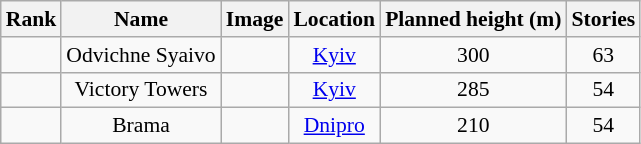<table style="font-size: 90%; text-align: center;" class="wikitable sortable">
<tr>
<th>Rank</th>
<th>Name</th>
<th>Image</th>
<th>Location</th>
<th>Planned height (m)</th>
<th>Stories</th>
</tr>
<tr>
<td></td>
<td>Odvichne Syaivo</td>
<td></td>
<td><a href='#'>Kyiv</a><br></td>
<td>300</td>
<td>63</td>
</tr>
<tr>
<td></td>
<td>Victory Towers</td>
<td></td>
<td><a href='#'>Kyiv</a><br></td>
<td>285</td>
<td>54</td>
</tr>
<tr>
<td></td>
<td>Brama</td>
<td></td>
<td><a href='#'>Dnipro</a><br></td>
<td>210</td>
<td>54</td>
</tr>
</table>
